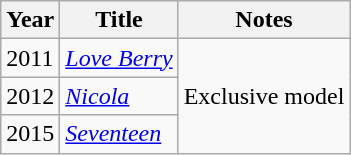<table class="wikitable">
<tr>
<th>Year</th>
<th>Title</th>
<th>Notes</th>
</tr>
<tr>
<td>2011</td>
<td><em><a href='#'>Love Berry</a></em></td>
<td rowspan="3">Exclusive model</td>
</tr>
<tr>
<td>2012</td>
<td><em><a href='#'>Nicola</a></em></td>
</tr>
<tr>
<td>2015</td>
<td><em><a href='#'>Seventeen</a></em></td>
</tr>
</table>
